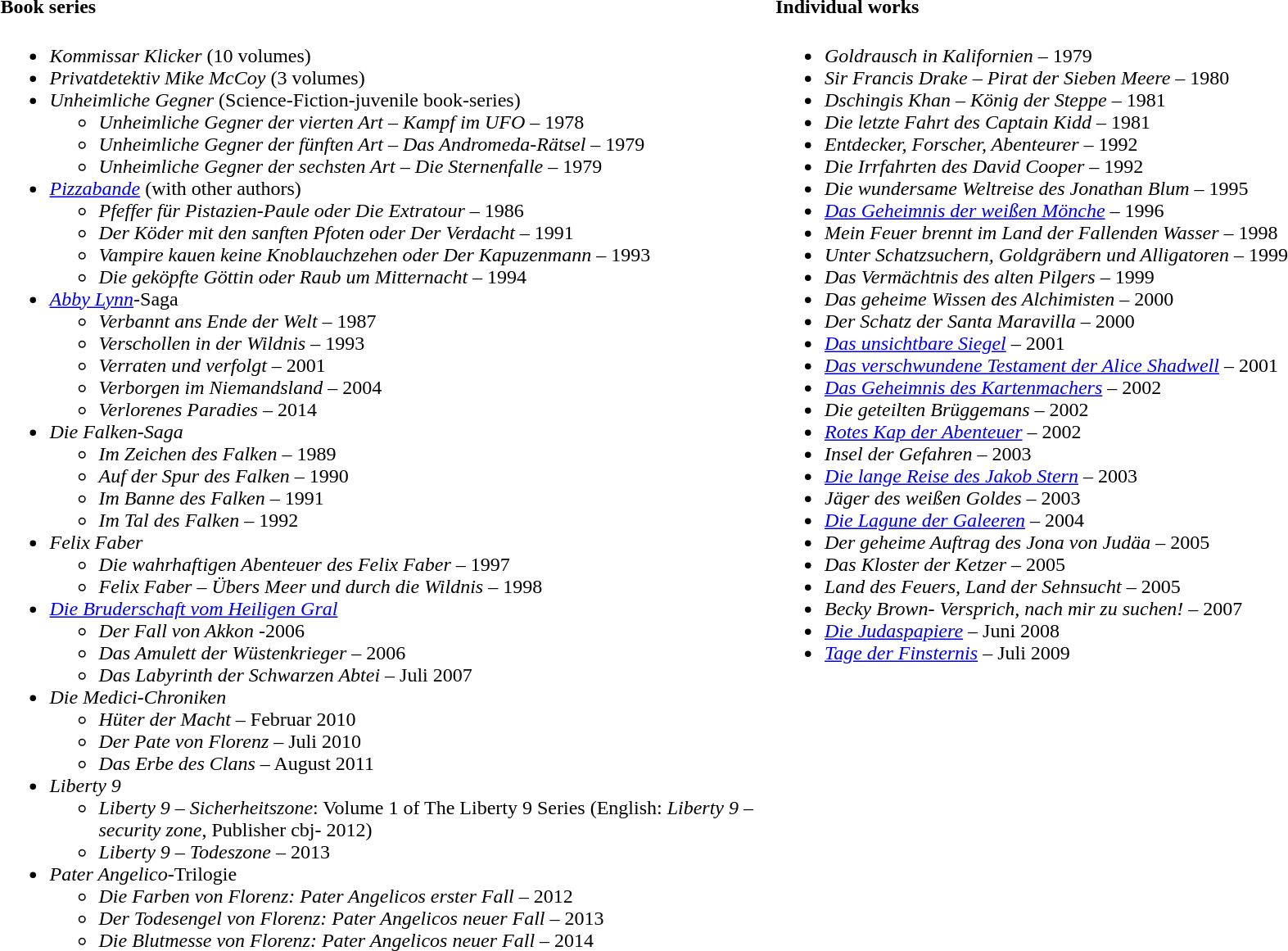<table width="100%" align="center"|>
<tr>
<td width="50%" valign="top"><br><h4>Book series</h4><ul><li><em>Kommissar Klicker</em> (10 volumes)</li><li><em>Privatdetektiv Mike McCoy</em> (3 volumes)</li><li><em>Unheimliche Gegner</em> (Science-Fiction-juvenile book-series)<ul><li><em>Unheimliche Gegner der vierten Art – Kampf im UFO</em> – 1978</li><li><em>Unheimliche Gegner der fünften Art – Das Andromeda-Rätsel</em> – 1979</li><li><em>Unheimliche Gegner der sechsten Art – Die Sternenfalle</em> – 1979</li></ul></li><li><em><a href='#'>Pizzabande</a></em> (with other authors)<ul><li><em>Pfeffer für Pistazien-Paule oder Die Extratour</em> – 1986</li><li><em>Der Köder mit den sanften Pfoten oder Der Verdacht</em> – 1991</li><li><em>Vampire kauen keine Knoblauchzehen oder Der Kapuzenmann </em> – 1993</li><li><em>Die geköpfte Göttin oder Raub um Mitternacht</em> – 1994</li></ul></li><li><em><a href='#'>Abby Lynn</a></em>-Saga<ul><li><em>Verbannt ans Ende der Welt</em> – 1987</li><li><em>Verschollen in der Wildnis</em> – 1993</li><li><em>Verraten und verfolgt</em> – 2001</li><li><em>Verborgen im Niemandsland</em> – 2004</li><li><em>Verlorenes Paradies</em> – 2014</li></ul></li><li><em>Die Falken-Saga</em><ul><li><em>Im Zeichen des Falken</em> – 1989</li><li><em>Auf der Spur des Falken</em> – 1990</li><li><em>Im Banne des Falken</em> – 1991</li><li><em>Im Tal des Falken</em> – 1992</li></ul></li><li><em>Felix Faber</em><ul><li><em>Die wahrhaftigen Abenteuer des Felix Faber</em> – 1997</li><li><em>Felix Faber – Übers Meer und durch die Wildnis</em> – 1998</li></ul></li><li><em><a href='#'>Die Bruderschaft vom Heiligen Gral</a></em><ul><li><em>Der Fall von Akkon</em> -2006</li><li><em>Das Amulett der Wüstenkrieger</em> – 2006</li><li><em>Das Labyrinth der Schwarzen Abtei</em> – Juli 2007</li></ul></li><li><em>Die Medici-Chroniken</em><ul><li><em>Hüter der Macht</em> – Februar 2010</li><li><em>Der Pate von Florenz</em> – Juli 2010</li><li><em>Das Erbe des Clans</em> – August 2011</li></ul></li><li><em>Liberty 9</em><ul><li><em>Liberty 9 – Sicherheitszone</em>: Volume 1 of The Liberty 9 Series (English: <em>Liberty 9 – security zone</em>, Publisher cbj- 2012)</li><li><em>Liberty 9 – Todeszone</em> – 2013</li></ul></li><li><em>Pater Angelico</em>-Trilogie<ul><li><em>Die Farben von Florenz: Pater Angelicos erster Fall</em> – 2012</li><li><em>Der Todesengel von Florenz: Pater Angelicos neuer Fall</em> – 2013</li><li><em>Die Blutmesse von Florenz: Pater Angelicos neuer Fall</em> – 2014</li></ul></li></ul></td>
<td width="50%" valign="top"><br><h4>Individual works</h4><ul><li><em>Goldrausch in Kalifornien</em> – 1979</li><li><em>Sir Francis Drake – Pirat der Sieben Meere</em> – 1980</li><li><em>Dschingis Khan – König der Steppe</em> – 1981</li><li><em>Die letzte Fahrt des Captain Kidd</em> – 1981</li><li><em>Entdecker, Forscher, Abenteurer</em> – 1992</li><li><em>Die Irrfahrten des David Cooper</em> – 1992</li><li><em>Die wundersame Weltreise des Jonathan Blum</em> – 1995</li><li><em><a href='#'>Das Geheimnis der weißen Mönche</a></em> – 1996</li><li><em>Mein Feuer brennt im Land der Fallenden Wasser</em> – 1998</li><li><em>Unter Schatzsuchern, Goldgräbern und Alligatoren</em> – 1999</li><li><em>Das Vermächtnis des alten Pilgers</em> – 1999</li><li><em>Das geheime Wissen des Alchimisten</em> – 2000</li><li><em>Der Schatz der Santa Maravilla</em> – 2000</li><li><em><a href='#'>Das unsichtbare Siegel</a></em> – 2001</li><li><em><a href='#'>Das verschwundene Testament der Alice Shadwell</a></em> – 2001</li><li><em><a href='#'>Das Geheimnis des Kartenmachers</a></em> – 2002</li><li><em>Die geteilten Brüggemans</em> – 2002</li><li><em><a href='#'>Rotes Kap der Abenteuer</a></em> – 2002</li><li><em>Insel der Gefahren</em> – 2003</li><li><em><a href='#'>Die lange Reise des Jakob Stern</a></em> – 2003</li><li><em>Jäger des weißen Goldes</em> – 2003</li><li><em><a href='#'>Die Lagune der Galeeren</a></em> – 2004</li><li><em>Der geheime Auftrag des Jona von Judäa</em> – 2005</li><li><em>Das Kloster der Ketzer</em> – 2005</li><li><em>Land des Feuers, Land der Sehnsucht</em> – 2005</li><li><em>Becky Brown- Versprich, nach mir zu suchen!</em> – 2007</li><li><em><a href='#'>Die Judaspapiere</a></em> – Juni 2008</li><li><em><a href='#'>Tage der Finsternis</a></em> – Juli 2009</li></ul></td>
</tr>
<tr>
</tr>
</table>
